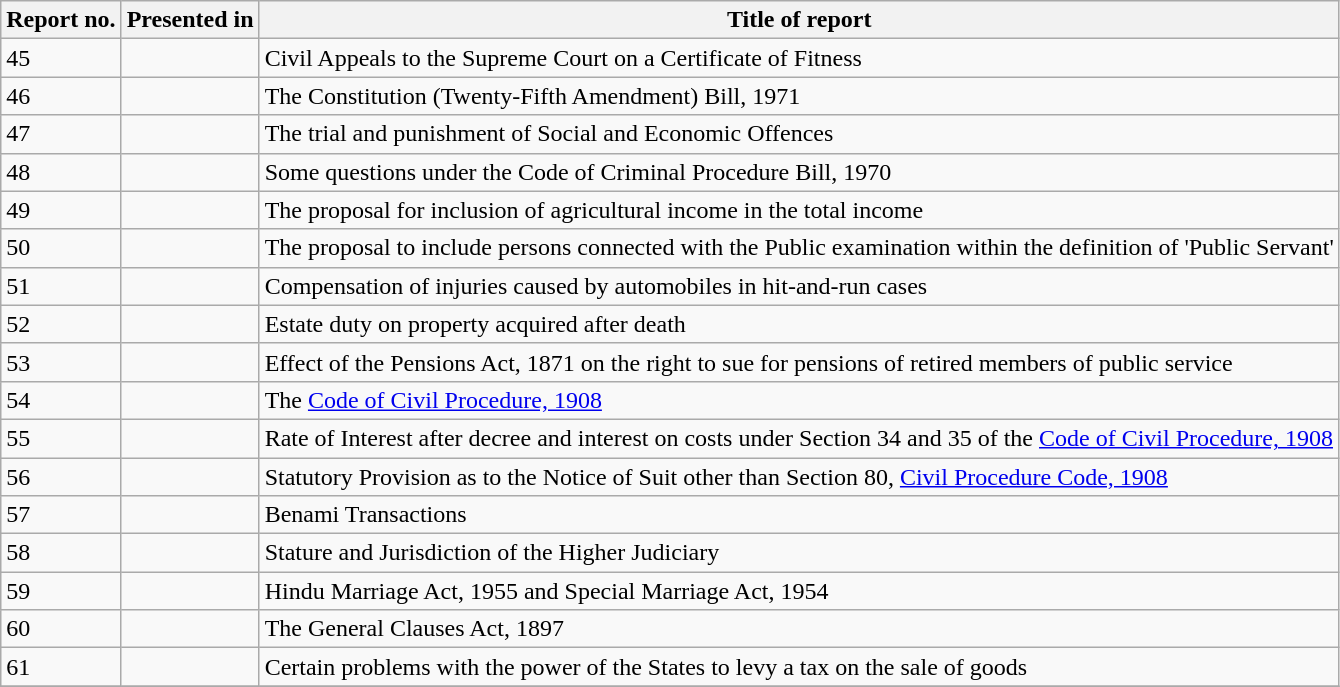<table class="wikitable">
<tr>
<th>Report no.</th>
<th>Presented in</th>
<th>Title of report</th>
</tr>
<tr>
<td>45</td>
<td></td>
<td>Civil Appeals to the Supreme Court on a Certificate of Fitness</td>
</tr>
<tr>
<td>46</td>
<td></td>
<td>The Constitution (Twenty-Fifth Amendment) Bill, 1971</td>
</tr>
<tr>
<td>47</td>
<td></td>
<td>The trial and punishment of Social and Economic Offences</td>
</tr>
<tr>
<td>48</td>
<td></td>
<td>Some questions under the Code of Criminal Procedure Bill, 1970</td>
</tr>
<tr>
<td>49</td>
<td></td>
<td>The proposal for inclusion of agricultural income in the total income</td>
</tr>
<tr>
<td>50</td>
<td></td>
<td>The proposal to include persons connected with the Public examination within the definition of 'Public Servant'</td>
</tr>
<tr>
<td>51</td>
<td></td>
<td>Compensation of injuries caused by automobiles in hit-and-run cases</td>
</tr>
<tr>
<td>52</td>
<td></td>
<td>Estate duty on property acquired after death</td>
</tr>
<tr>
<td>53</td>
<td></td>
<td>Effect of the Pensions Act, 1871 on the right to sue for pensions of retired members of public service</td>
</tr>
<tr>
<td>54</td>
<td></td>
<td>The <a href='#'>Code of Civil Procedure, 1908</a></td>
</tr>
<tr>
<td>55</td>
<td></td>
<td>Rate of Interest after decree and interest on costs under Section 34 and 35 of the <a href='#'>Code of Civil Procedure, 1908</a></td>
</tr>
<tr>
<td>56</td>
<td></td>
<td>Statutory Provision as to the Notice of Suit other than Section 80, <a href='#'>Civil Procedure Code, 1908</a></td>
</tr>
<tr>
<td>57</td>
<td></td>
<td>Benami Transactions</td>
</tr>
<tr>
<td>58</td>
<td></td>
<td>Stature and Jurisdiction of the Higher Judiciary</td>
</tr>
<tr>
<td>59</td>
<td></td>
<td>Hindu Marriage Act, 1955 and Special Marriage Act, 1954</td>
</tr>
<tr>
<td>60</td>
<td></td>
<td>The General Clauses Act, 1897</td>
</tr>
<tr>
<td>61</td>
<td></td>
<td>Certain problems with the power of the States to levy a tax on the sale of goods</td>
</tr>
<tr>
</tr>
</table>
